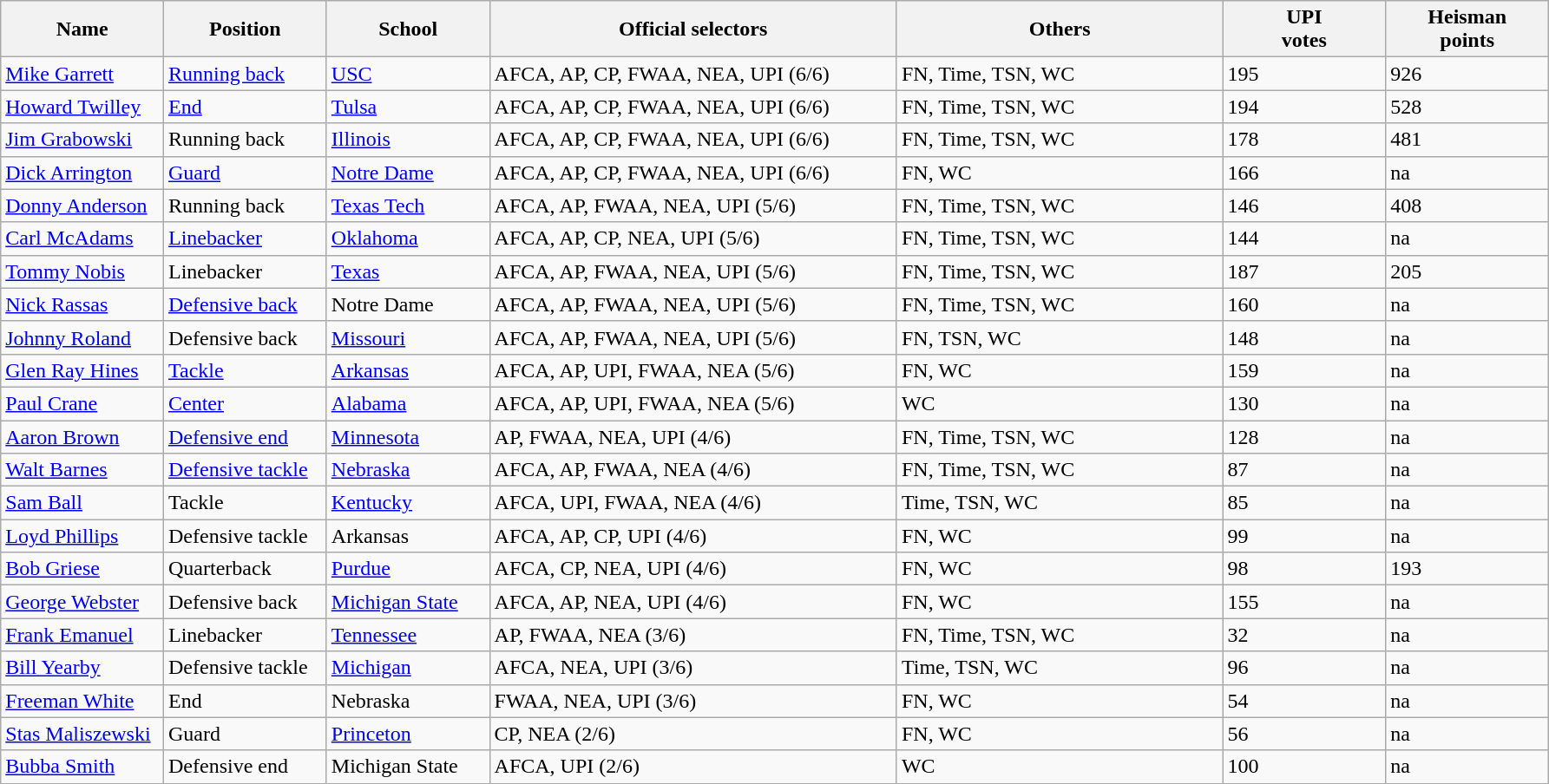<table class="wikitable sortable">
<tr>
<th bgcolor="#DDDDFF" width="10%">Name</th>
<th bgcolor="#DDDDFF" width="10%">Position</th>
<th bgcolor="#DDDDFF" width="10%">School</th>
<th bgcolor="#DDDDFF" width="25%">Official selectors</th>
<th bgcolor="#DDDDFF" width="20%">Others</th>
<th bgcolor="#DDDDFF" width="10%">UPI<br>votes</th>
<th bgcolor="#DDDDFF" width="10%">Heisman<br>points</th>
</tr>
<tr align="left">
<td><a href='#'>Mike Garrett</a></td>
<td><a href='#'>Running back</a></td>
<td><a href='#'>USC</a></td>
<td>AFCA, AP, CP, FWAA, NEA, UPI (6/6)</td>
<td>FN, Time, TSN, WC</td>
<td>195</td>
<td>926</td>
</tr>
<tr align="left">
<td><a href='#'>Howard Twilley</a></td>
<td><a href='#'>End</a></td>
<td><a href='#'>Tulsa</a></td>
<td>AFCA, AP, CP, FWAA, NEA, UPI (6/6)</td>
<td>FN, Time, TSN, WC</td>
<td>194</td>
<td>528</td>
</tr>
<tr align="left">
<td><a href='#'>Jim Grabowski</a></td>
<td>Running back</td>
<td><a href='#'>Illinois</a></td>
<td>AFCA, AP, CP, FWAA, NEA, UPI (6/6)</td>
<td>FN, Time, TSN, WC</td>
<td>178</td>
<td>481</td>
</tr>
<tr align="left">
<td><a href='#'>Dick Arrington</a></td>
<td><a href='#'>Guard</a></td>
<td><a href='#'>Notre Dame</a></td>
<td>AFCA, AP, CP, FWAA, NEA, UPI (6/6)</td>
<td>FN, WC</td>
<td>166</td>
<td>na</td>
</tr>
<tr align="left">
<td><a href='#'>Donny Anderson</a></td>
<td>Running back</td>
<td><a href='#'>Texas Tech</a></td>
<td>AFCA, AP, FWAA, NEA, UPI (5/6)</td>
<td>FN, Time, TSN, WC</td>
<td>146</td>
<td>408</td>
</tr>
<tr align="left">
<td><a href='#'>Carl McAdams</a></td>
<td><a href='#'>Linebacker</a></td>
<td><a href='#'>Oklahoma</a></td>
<td>AFCA, AP, CP, NEA, UPI (5/6)</td>
<td>FN, Time, TSN, WC</td>
<td>144</td>
<td>na</td>
</tr>
<tr align="left">
<td><a href='#'>Tommy Nobis</a></td>
<td>Linebacker</td>
<td><a href='#'>Texas</a></td>
<td>AFCA, AP, FWAA, NEA, UPI (5/6)</td>
<td>FN, Time, TSN, WC</td>
<td>187</td>
<td>205</td>
</tr>
<tr align="left">
<td><a href='#'>Nick Rassas</a></td>
<td><a href='#'>Defensive back</a></td>
<td>Notre Dame</td>
<td>AFCA, AP, FWAA, NEA, UPI (5/6)</td>
<td>FN, Time, TSN, WC</td>
<td>160</td>
<td>na</td>
</tr>
<tr align="left">
<td><a href='#'>Johnny Roland</a></td>
<td>Defensive back</td>
<td><a href='#'>Missouri</a></td>
<td>AFCA, AP, FWAA, NEA, UPI (5/6)</td>
<td>FN, TSN, WC</td>
<td>148</td>
<td>na</td>
</tr>
<tr align="left">
<td><a href='#'>Glen Ray Hines</a></td>
<td><a href='#'>Tackle</a></td>
<td><a href='#'>Arkansas</a></td>
<td>AFCA, AP, UPI, FWAA, NEA (5/6)</td>
<td>FN, WC</td>
<td>159</td>
<td>na</td>
</tr>
<tr align="left">
<td><a href='#'>Paul Crane</a></td>
<td><a href='#'>Center</a></td>
<td><a href='#'>Alabama</a></td>
<td>AFCA, AP, UPI, FWAA, NEA (5/6)</td>
<td>WC</td>
<td>130</td>
<td>na</td>
</tr>
<tr align="left">
<td><a href='#'>Aaron Brown</a></td>
<td><a href='#'>Defensive end</a></td>
<td><a href='#'>Minnesota</a></td>
<td>AP, FWAA, NEA, UPI (4/6)</td>
<td>FN, Time, TSN, WC</td>
<td>128</td>
<td>na</td>
</tr>
<tr align="left">
<td><a href='#'>Walt Barnes</a></td>
<td><a href='#'>Defensive tackle</a></td>
<td><a href='#'>Nebraska</a></td>
<td>AFCA, AP, FWAA, NEA (4/6)</td>
<td>FN, Time, TSN, WC</td>
<td>87</td>
<td>na</td>
</tr>
<tr align="left">
<td><a href='#'>Sam Ball</a></td>
<td>Tackle</td>
<td><a href='#'>Kentucky</a></td>
<td>AFCA, UPI, FWAA, NEA (4/6)</td>
<td>Time, TSN, WC</td>
<td>85</td>
<td>na</td>
</tr>
<tr align="left">
<td><a href='#'>Loyd Phillips</a></td>
<td>Defensive tackle</td>
<td>Arkansas</td>
<td>AFCA, AP, CP, UPI (4/6)</td>
<td>FN, WC</td>
<td>99</td>
<td>na</td>
</tr>
<tr align="left">
<td><a href='#'>Bob Griese</a></td>
<td>Quarterback</td>
<td><a href='#'>Purdue</a></td>
<td>AFCA, CP, NEA, UPI (4/6)</td>
<td>FN, WC</td>
<td>98</td>
<td>193</td>
</tr>
<tr align="left">
<td><a href='#'>George Webster</a></td>
<td>Defensive back</td>
<td><a href='#'>Michigan State</a></td>
<td>AFCA, AP, NEA, UPI (4/6)</td>
<td>FN, WC</td>
<td>155</td>
<td>na</td>
</tr>
<tr align="left">
<td><a href='#'>Frank Emanuel</a></td>
<td>Linebacker</td>
<td><a href='#'>Tennessee</a></td>
<td>AP, FWAA, NEA (3/6)</td>
<td>FN, Time, TSN, WC</td>
<td>32</td>
<td>na</td>
</tr>
<tr align="left">
<td><a href='#'>Bill Yearby</a></td>
<td>Defensive tackle</td>
<td><a href='#'>Michigan</a></td>
<td>AFCA, NEA, UPI (3/6)</td>
<td>Time, TSN, WC</td>
<td>96</td>
<td>na</td>
</tr>
<tr align="left">
<td><a href='#'>Freeman White</a></td>
<td>End</td>
<td>Nebraska</td>
<td>FWAA, NEA, UPI (3/6)</td>
<td>FN, WC</td>
<td>54</td>
<td>na</td>
</tr>
<tr align="left">
<td><a href='#'>Stas Maliszewski</a></td>
<td>Guard</td>
<td><a href='#'>Princeton</a></td>
<td>CP, NEA (2/6)</td>
<td>FN, WC</td>
<td>56</td>
<td>na</td>
</tr>
<tr align="left">
<td><a href='#'>Bubba Smith</a></td>
<td>Defensive end</td>
<td>Michigan State</td>
<td>AFCA, UPI (2/6)</td>
<td>WC</td>
<td>100</td>
<td>na</td>
</tr>
<tr align="left">
</tr>
</table>
